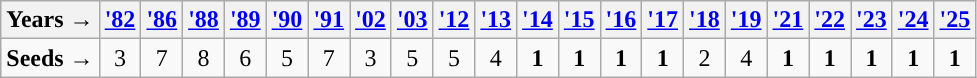<table class="wikitable">
<tr>
<th>Years →</th>
<th><a href='#'>'82</a></th>
<th><a href='#'>'86</a></th>
<th><a href='#'>'88</a></th>
<th><a href='#'>'89</a></th>
<th><a href='#'>'90</a></th>
<th><a href='#'>'91</a></th>
<th><a href='#'>'02</a></th>
<th><a href='#'>'03</a></th>
<th><a href='#'>'12</a></th>
<th><a href='#'>'13</a></th>
<th><a href='#'>'14</a></th>
<th><a href='#'>'15</a></th>
<th><a href='#'>'16</a></th>
<th><a href='#'>'17</a></th>
<th><a href='#'>'18</a></th>
<th><a href='#'>'19</a></th>
<th><a href='#'>'21</a></th>
<th><a href='#'>'22</a></th>
<th><a href='#'>'23</a></th>
<th><a href='#'>'24</a></th>
<th><a href='#'>'25</a></th>
</tr>
<tr align=center>
<td style="text-align:left; "><strong>Seeds →</strong></td>
<td>3</td>
<td>7</td>
<td>8</td>
<td>6</td>
<td>5</td>
<td>7</td>
<td>3</td>
<td>5</td>
<td>5</td>
<td>4</td>
<td><strong>1</strong></td>
<td><strong>1</strong></td>
<td><strong>1</strong></td>
<td><strong>1</strong></td>
<td>2</td>
<td>4</td>
<td><strong>1</strong></td>
<td><strong>1</strong></td>
<td><strong>1</strong></td>
<td><strong>1</strong></td>
<td><strong>1</strong></td>
</tr>
</table>
